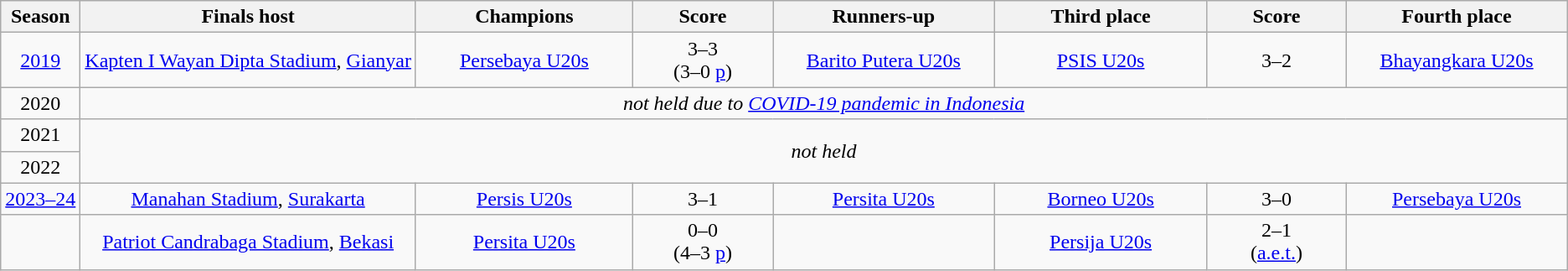<table class="wikitable" style="text-align: center; white-space: nowrap;">
<tr>
<th>Season</th>
<th>Finals host</th>
<th width="15%">Champions</th>
<th width="10%">Score</th>
<th width="15%">Runners-up</th>
<th width="15%">Third place</th>
<th width="10%">Score</th>
<th width="15%">Fourth place</th>
</tr>
<tr>
<td><a href='#'>2019</a></td>
<td><a href='#'>Kapten I Wayan Dipta Stadium</a>, <a href='#'>Gianyar</a></td>
<td><a href='#'>Persebaya U20s</a></td>
<td>3–3<br>(3–0 <a href='#'>p</a>)</td>
<td><a href='#'>Barito Putera U20s</a></td>
<td><a href='#'>PSIS U20s</a></td>
<td>3–2</td>
<td><a href='#'>Bhayangkara U20s</a></td>
</tr>
<tr>
<td>2020</td>
<td colspan="7"><em>not held due to <a href='#'>COVID-19 pandemic in Indonesia</a></em></td>
</tr>
<tr>
<td>2021</td>
<td colspan="7" rowspan="2"><em>not held</em></td>
</tr>
<tr>
<td>2022</td>
</tr>
<tr>
<td><a href='#'>2023–24</a></td>
<td><a href='#'>Manahan Stadium</a>, <a href='#'>Surakarta</a></td>
<td><a href='#'>Persis U20s</a></td>
<td>3–1</td>
<td><a href='#'>Persita U20s</a></td>
<td><a href='#'>Borneo U20s</a></td>
<td>3–0</td>
<td><a href='#'>Persebaya U20s</a></td>
</tr>
<tr>
<td></td>
<td><a href='#'>Patriot Candrabaga Stadium</a>, <a href='#'>Bekasi</a></td>
<td><a href='#'>Persita U20s</a></td>
<td>0–0<br>(4–3 <a href='#'>p</a>)</td>
<td></td>
<td><a href='#'>Persija U20s</a></td>
<td>2–1<br>(<a href='#'>a.e.t.</a>)</td>
<td></td>
</tr>
</table>
